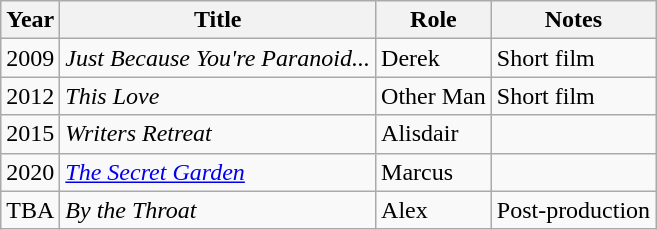<table class="wikitable">
<tr>
<th>Year</th>
<th>Title</th>
<th>Role</th>
<th>Notes</th>
</tr>
<tr>
<td>2009</td>
<td><em>Just Because You're Paranoid...</em></td>
<td>Derek</td>
<td>Short film</td>
</tr>
<tr>
<td>2012</td>
<td><em>This Love</em></td>
<td>Other Man</td>
<td>Short film</td>
</tr>
<tr>
<td>2015</td>
<td><em>Writers Retreat</em></td>
<td>Alisdair</td>
<td></td>
</tr>
<tr>
<td>2020</td>
<td><em><a href='#'>The Secret Garden</a></em></td>
<td>Marcus</td>
<td></td>
</tr>
<tr>
<td>TBA</td>
<td><em>By the Throat</em></td>
<td>Alex</td>
<td>Post-production</td>
</tr>
</table>
